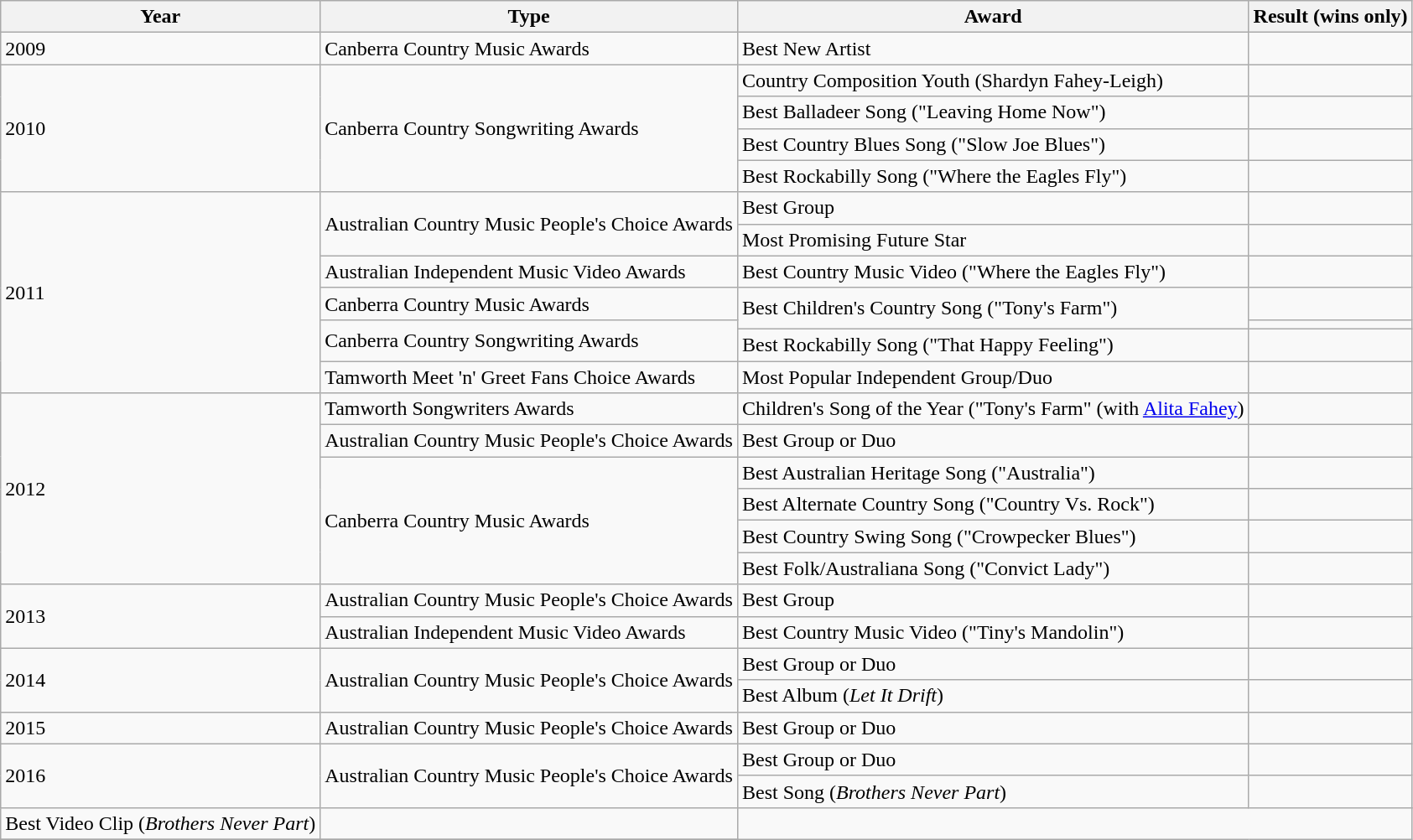<table class="wikitable">
<tr>
<th>Year</th>
<th>Type</th>
<th>Award</th>
<th>Result (wins only)</th>
</tr>
<tr>
<td>2009</td>
<td>Canberra Country Music Awards</td>
<td>Best New Artist</td>
<td></td>
</tr>
<tr>
<td rowspan="4">2010</td>
<td rowspan="4">Canberra Country Songwriting Awards</td>
<td>Country Composition Youth (Shardyn Fahey-Leigh)</td>
<td></td>
</tr>
<tr>
<td>Best Balladeer Song ("Leaving Home Now")</td>
<td></td>
</tr>
<tr>
<td>Best Country Blues Song ("Slow Joe Blues")</td>
<td></td>
</tr>
<tr>
<td>Best Rockabilly Song ("Where the Eagles Fly")</td>
<td></td>
</tr>
<tr>
<td rowspan="7">2011</td>
<td rowspan="2">Australian Country Music People's Choice Awards</td>
<td>Best Group</td>
<td></td>
</tr>
<tr>
<td>Most Promising Future Star</td>
<td></td>
</tr>
<tr>
<td>Australian Independent Music Video Awards</td>
<td>Best Country Music Video ("Where the Eagles Fly")</td>
<td></td>
</tr>
<tr>
<td>Canberra Country Music Awards</td>
<td rowspan="2">Best Children's Country Song ("Tony's Farm")</td>
<td></td>
</tr>
<tr>
<td rowspan="2">Canberra Country Songwriting Awards</td>
<td></td>
</tr>
<tr>
<td>Best Rockabilly Song ("That Happy Feeling")</td>
<td></td>
</tr>
<tr>
<td>Tamworth Meet 'n' Greet Fans Choice Awards</td>
<td>Most Popular Independent Group/Duo</td>
<td></td>
</tr>
<tr>
<td rowspan="6">2012</td>
<td>Tamworth Songwriters Awards</td>
<td>Children's Song of the Year ("Tony's Farm" (with <a href='#'>Alita Fahey</a>)</td>
<td></td>
</tr>
<tr>
<td>Australian Country Music People's Choice Awards</td>
<td>Best Group or Duo</td>
<td></td>
</tr>
<tr>
<td rowspan="4">Canberra Country Music Awards</td>
<td>Best Australian Heritage Song ("Australia")</td>
<td></td>
</tr>
<tr>
<td>Best Alternate Country Song ("Country Vs. Rock")</td>
<td></td>
</tr>
<tr>
<td>Best Country Swing Song ("Crowpecker Blues")</td>
<td></td>
</tr>
<tr>
<td>Best Folk/Australiana Song ("Convict Lady")</td>
<td></td>
</tr>
<tr>
<td rowspan="2">2013</td>
<td>Australian Country Music People's Choice Awards</td>
<td>Best Group</td>
<td></td>
</tr>
<tr>
<td>Australian Independent Music Video Awards</td>
<td>Best Country Music Video ("Tiny's Mandolin")</td>
<td></td>
</tr>
<tr>
<td rowspan="2">2014</td>
<td rowspan="2">Australian Country Music People's Choice Awards</td>
<td>Best Group or Duo</td>
<td></td>
</tr>
<tr>
<td>Best Album (<em>Let It Drift</em>)</td>
<td></td>
</tr>
<tr>
<td>2015</td>
<td>Australian Country Music People's Choice Awards</td>
<td>Best Group or Duo</td>
<td></td>
</tr>
<tr>
<td rowspan="3">2016</td>
<td rowspan="3">Australian Country Music People's Choice Awards</td>
<td>Best Group or Duo</td>
<td></td>
</tr>
<tr>
<td>Best Song (<em>Brothers Never Part</em>)</td>
<td></td>
</tr>
<tr>
</tr>
<tr>
<td>Best Video Clip (<em>Brothers Never Part</em>)</td>
<td></td>
</tr>
<tr>
</tr>
</table>
